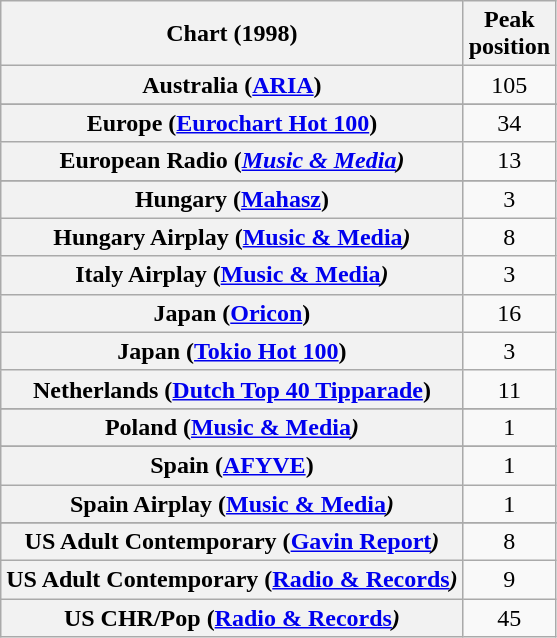<table class="wikitable sortable plainrowheaders" style="text-align:center">
<tr>
<th scope="col">Chart (1998)</th>
<th scope="col">Peak<br>position</th>
</tr>
<tr>
<th scope="row">Australia (<a href='#'>ARIA</a>)</th>
<td>105</td>
</tr>
<tr>
</tr>
<tr>
<th scope="row">Europe (<a href='#'>Eurochart Hot 100</a>)</th>
<td>34</td>
</tr>
<tr>
<th scope="row">European Radio (<em><a href='#'>Music & Media</a>)<br></th>
<td>13</td>
</tr>
<tr>
</tr>
<tr>
<th scope="row">Hungary (<a href='#'>Mahasz</a>)</th>
<td>3</td>
</tr>
<tr>
<th scope="row">Hungary Airplay (</em><a href='#'>Music & Media</a><em>)</th>
<td>8</td>
</tr>
<tr>
<th scope="row">Italy Airplay (</em><a href='#'>Music & Media</a><em>)</th>
<td>3</td>
</tr>
<tr>
<th scope="row">Japan (<a href='#'>Oricon</a>)</th>
<td>16</td>
</tr>
<tr>
<th scope="row">Japan (<a href='#'>Tokio Hot 100</a>)</th>
<td>3</td>
</tr>
<tr>
<th scope="row">Netherlands (<a href='#'>Dutch Top 40 Tipparade</a>)</th>
<td>11</td>
</tr>
<tr>
</tr>
<tr>
<th scope="row">Poland (</em><a href='#'>Music & Media</a><em>)</th>
<td>1</td>
</tr>
<tr>
</tr>
<tr>
</tr>
<tr>
<th scope="row">Spain (<a href='#'>AFYVE</a>)<br></th>
<td>1</td>
</tr>
<tr>
<th scope="row">Spain Airplay (</em><a href='#'>Music & Media</a><em>)<br></th>
<td>1</td>
</tr>
<tr>
</tr>
<tr>
</tr>
<tr>
</tr>
<tr>
</tr>
<tr>
</tr>
<tr>
</tr>
<tr>
</tr>
<tr>
</tr>
<tr>
<th scope="row">US Adult Contemporary (</em><a href='#'>Gavin Report</a><em>)</th>
<td>8</td>
</tr>
<tr>
<th scope="row">US Adult Contemporary (</em><a href='#'>Radio & Records</a><em>)</th>
<td>9</td>
</tr>
<tr>
<th scope="row">US CHR/Pop (</em><a href='#'>Radio & Records</a><em>)</th>
<td>45</td>
</tr>
</table>
